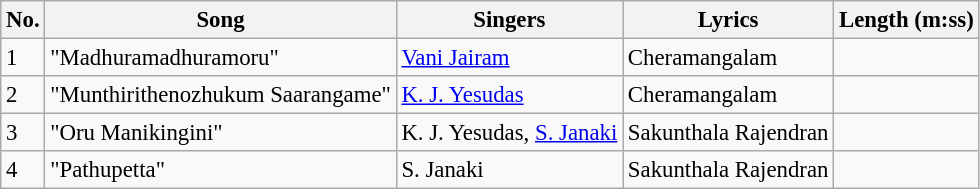<table class="wikitable" style="font-size:95%;">
<tr>
<th>No.</th>
<th>Song</th>
<th>Singers</th>
<th>Lyrics</th>
<th>Length (m:ss)</th>
</tr>
<tr>
<td>1</td>
<td>"Madhuramadhuramoru"</td>
<td><a href='#'>Vani Jairam</a></td>
<td>Cheramangalam</td>
<td></td>
</tr>
<tr>
<td>2</td>
<td>"Munthirithenozhukum Saarangame"</td>
<td><a href='#'>K. J. Yesudas</a></td>
<td>Cheramangalam</td>
<td></td>
</tr>
<tr>
<td>3</td>
<td>"Oru Manikingini"</td>
<td>K. J. Yesudas, <a href='#'>S. Janaki</a></td>
<td>Sakunthala Rajendran</td>
<td></td>
</tr>
<tr>
<td>4</td>
<td>"Pathupetta"</td>
<td>S. Janaki</td>
<td>Sakunthala Rajendran</td>
<td></td>
</tr>
</table>
